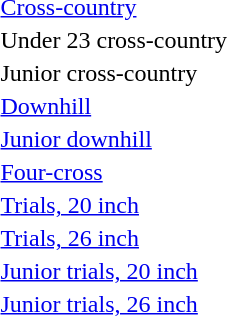<table>
<tr>
<td><a href='#'>Cross-country</a></td>
<td></td>
<td></td>
<td></td>
</tr>
<tr>
<td>Under 23 cross-country</td>
<td></td>
<td></td>
<td></td>
</tr>
<tr>
<td>Junior cross-country</td>
<td></td>
<td></td>
<td></td>
</tr>
<tr>
<td><a href='#'>Downhill</a></td>
<td></td>
<td></td>
<td></td>
</tr>
<tr>
<td><a href='#'>Junior downhill</a></td>
<td></td>
<td></td>
<td></td>
</tr>
<tr>
<td><a href='#'>Four-cross</a></td>
<td></td>
<td></td>
<td></td>
</tr>
<tr>
<td><a href='#'>Trials, 20 inch</a></td>
<td></td>
<td></td>
<td></td>
</tr>
<tr>
<td><a href='#'>Trials, 26 inch</a></td>
<td></td>
<td></td>
<td></td>
</tr>
<tr>
<td><a href='#'>Junior trials, 20 inch</a></td>
<td></td>
<td></td>
<td></td>
</tr>
<tr>
<td><a href='#'>Junior trials, 26 inch</a></td>
<td></td>
<td></td>
<td></td>
</tr>
</table>
